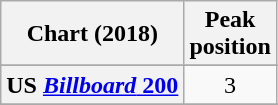<table class="wikitable sortable plainrowheaders" style="text-align:center">
<tr>
<th scope="col">Chart (2018)</th>
<th scope="col">Peak<br>position</th>
</tr>
<tr>
</tr>
<tr>
</tr>
<tr>
</tr>
<tr>
</tr>
<tr>
</tr>
<tr>
</tr>
<tr>
</tr>
<tr>
</tr>
<tr>
</tr>
<tr>
</tr>
<tr>
</tr>
<tr>
</tr>
<tr>
</tr>
<tr>
</tr>
<tr>
</tr>
<tr>
</tr>
<tr>
</tr>
<tr>
</tr>
<tr>
</tr>
<tr>
</tr>
<tr>
<th scope="row">US <a href='#'><em>Billboard</em> 200</a></th>
<td>3</td>
</tr>
<tr>
</tr>
<tr>
</tr>
</table>
